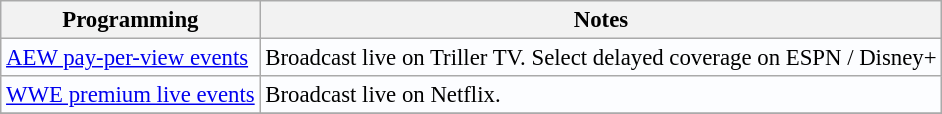<table class="wikitable" style="background:#fcfdff; font-size:95%;">
<tr>
<th>Programming</th>
<th>Notes</th>
</tr>
<tr>
<td><a href='#'>AEW pay-per-view events</a></td>
<td>Broadcast live on Triller TV. Select delayed coverage on ESPN / Disney+</td>
</tr>
<tr>
<td><a href='#'>WWE premium live events</a></td>
<td>Broadcast live on Netflix.</td>
</tr>
<tr>
</tr>
</table>
